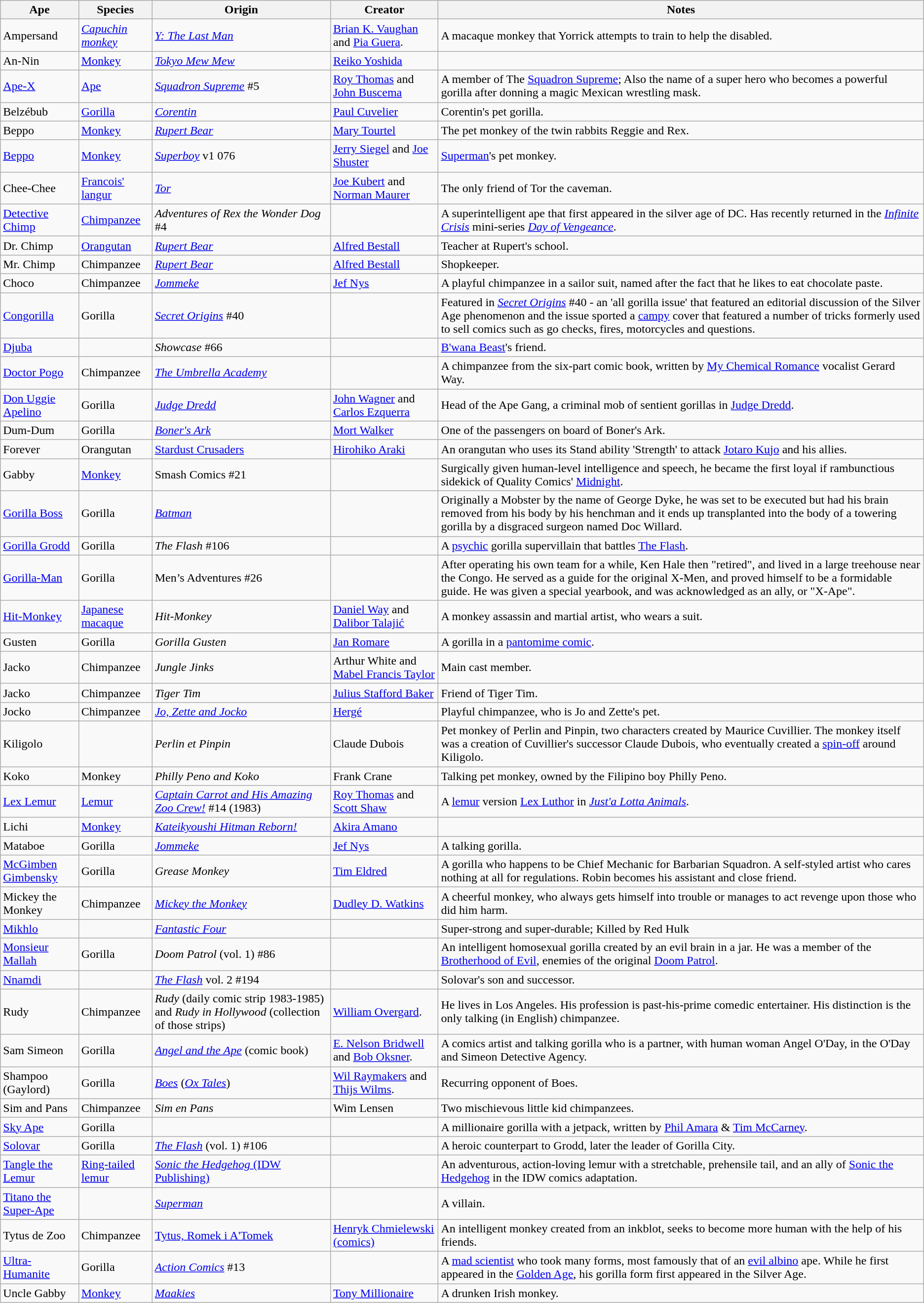<table class="wikitable sortable">
<tr>
<th>Ape</th>
<th>Species</th>
<th>Origin</th>
<th>Creator</th>
<th>Notes</th>
</tr>
<tr>
<td>Ampersand</td>
<td><em><a href='#'>Capuchin monkey</a></em></td>
<td><em><a href='#'>Y: The Last Man</a></em></td>
<td><a href='#'>Brian K. Vaughan</a> and <a href='#'>Pia Guera</a>.</td>
<td>A macaque monkey that Yorrick attempts to train to help the disabled.</td>
</tr>
<tr>
<td>An-Nin</td>
<td><a href='#'>Monkey</a></td>
<td><em><a href='#'>Tokyo Mew Mew</a></em></td>
<td><a href='#'>Reiko Yoshida</a></td>
<td></td>
</tr>
<tr>
<td><a href='#'>Ape-X</a></td>
<td><a href='#'>Ape</a></td>
<td><em><a href='#'>Squadron Supreme</a></em> #5</td>
<td><a href='#'>Roy Thomas</a> and <a href='#'>John Buscema</a></td>
<td>A member of The <a href='#'>Squadron Supreme</a>; Also the name of a super hero who becomes a powerful gorilla after donning a magic Mexican wrestling mask.</td>
</tr>
<tr>
<td>Belzébub</td>
<td><a href='#'>Gorilla</a></td>
<td><em><a href='#'>Corentin</a></em></td>
<td><a href='#'>Paul Cuvelier</a></td>
<td>Corentin's pet gorilla.</td>
</tr>
<tr>
<td>Beppo</td>
<td><a href='#'>Monkey</a></td>
<td><em><a href='#'>Rupert Bear</a></em></td>
<td><a href='#'>Mary Tourtel</a></td>
<td>The pet monkey of the twin rabbits Reggie and Rex.</td>
</tr>
<tr>
<td><a href='#'>Beppo</a></td>
<td><a href='#'>Monkey</a></td>
<td><em><a href='#'>Superboy</a></em> v1 076</td>
<td><a href='#'>Jerry Siegel</a> and <a href='#'>Joe Shuster</a></td>
<td><a href='#'>Superman</a>'s pet monkey.</td>
</tr>
<tr>
<td>Chee-Chee</td>
<td><a href='#'>Francois' langur</a></td>
<td><em><a href='#'>Tor</a></em></td>
<td><a href='#'>Joe Kubert</a> and <a href='#'>Norman Maurer</a></td>
<td>The only friend of Tor the caveman.</td>
</tr>
<tr>
<td><a href='#'>Detective Chimp</a></td>
<td><a href='#'>Chimpanzee</a></td>
<td><em>Adventures of Rex the Wonder Dog</em> #4</td>
<td></td>
<td>A superintelligent ape that first appeared in the silver age of DC. Has recently returned in the <em><a href='#'>Infinite Crisis</a></em> mini-series <em><a href='#'>Day of Vengeance</a></em>.</td>
</tr>
<tr>
<td>Dr. Chimp</td>
<td><a href='#'>Orangutan</a></td>
<td><em><a href='#'>Rupert Bear</a></em></td>
<td><a href='#'>Alfred Bestall</a></td>
<td>Teacher at Rupert's school.</td>
</tr>
<tr>
<td>Mr. Chimp</td>
<td>Chimpanzee</td>
<td><em><a href='#'>Rupert Bear</a></em></td>
<td><a href='#'>Alfred Bestall</a></td>
<td>Shopkeeper.</td>
</tr>
<tr>
<td>Choco</td>
<td>Chimpanzee</td>
<td><em><a href='#'>Jommeke</a></em></td>
<td><a href='#'>Jef Nys</a></td>
<td>A playful chimpanzee in a sailor suit, named after the fact that he likes to eat chocolate paste.</td>
</tr>
<tr>
<td><a href='#'>Congorilla</a></td>
<td>Gorilla</td>
<td><em><a href='#'>Secret Origins</a></em> #40</td>
<td></td>
<td>Featured in <em><a href='#'>Secret Origins</a></em> #40 - an 'all gorilla issue' that featured an editorial discussion of the Silver Age phenomenon and the issue sported a <a href='#'>campy</a> cover that featured a number of tricks formerly used to sell comics such as go checks, fires, motorcycles and questions.</td>
</tr>
<tr>
<td><a href='#'>Djuba</a></td>
<td></td>
<td><em>Showcase</em> #66</td>
<td></td>
<td><a href='#'>B'wana Beast</a>'s friend.</td>
</tr>
<tr>
<td><a href='#'>Doctor Pogo</a></td>
<td>Chimpanzee</td>
<td><em><a href='#'>The Umbrella Academy</a></em></td>
<td></td>
<td>A chimpanzee from the six-part comic book, written by <a href='#'>My Chemical Romance</a> vocalist Gerard Way.</td>
</tr>
<tr>
<td><a href='#'>Don Uggie Apelino</a></td>
<td>Gorilla</td>
<td><em><a href='#'>Judge Dredd</a></em></td>
<td><a href='#'>John Wagner</a> and <a href='#'>Carlos Ezquerra</a></td>
<td>Head of the Ape Gang, a criminal mob of sentient gorillas in <a href='#'>Judge Dredd</a>.</td>
</tr>
<tr>
<td>Dum-Dum</td>
<td>Gorilla</td>
<td><em><a href='#'>Boner's Ark</a></em></td>
<td><a href='#'>Mort Walker</a></td>
<td>One of the passengers on board of Boner's Ark.</td>
</tr>
<tr>
<td>Forever</td>
<td>Orangutan</td>
<td><a href='#'>Stardust Crusaders</a></td>
<td><a href='#'>Hirohiko Araki</a></td>
<td>An orangutan who uses its Stand ability 'Strength' to attack <a href='#'>Jotaro Kujo</a> and his allies.</td>
</tr>
<tr>
<td>Gabby</td>
<td><a href='#'>Monkey</a></td>
<td>Smash Comics #21</td>
<td></td>
<td>Surgically given human-level intelligence and speech, he became the first loyal if rambunctious sidekick of Quality Comics' <a href='#'>Midnight</a>.</td>
</tr>
<tr>
<td><a href='#'>Gorilla Boss</a></td>
<td>Gorilla</td>
<td><em><a href='#'>Batman</a></em></td>
<td></td>
<td>Originally a Mobster by the name of George Dyke, he was set to be executed but had his brain removed from his body by his henchman and it ends up transplanted into the body of a towering gorilla by a disgraced surgeon named Doc Willard.</td>
</tr>
<tr>
<td><a href='#'>Gorilla Grodd</a></td>
<td>Gorilla</td>
<td><em>The Flash</em> #106</td>
<td></td>
<td>A <a href='#'>psychic</a> gorilla supervillain that battles <a href='#'>The Flash</a>.</td>
</tr>
<tr>
<td><a href='#'>Gorilla-Man</a></td>
<td>Gorilla</td>
<td>Men’s Adventures #26</td>
<td></td>
<td>After operating his own team for a while, Ken Hale then "retired", and lived in a large treehouse near the Congo. He served as a guide for the original X-Men, and proved himself to be a formidable guide. He was given a special yearbook, and was acknowledged as an ally, or "X-Ape".</td>
</tr>
<tr>
<td><a href='#'>Hit-Monkey</a></td>
<td><a href='#'>Japanese macaque</a></td>
<td><em>Hit-Monkey</em></td>
<td><a href='#'>Daniel Way</a> and <a href='#'>Dalibor Talajić</a></td>
<td>A monkey assassin and martial artist, who wears a suit.</td>
</tr>
<tr>
<td>Gusten</td>
<td>Gorilla</td>
<td><em>Gorilla Gusten</em></td>
<td><a href='#'>Jan Romare</a></td>
<td>A gorilla in a <a href='#'>pantomime comic</a>.</td>
</tr>
<tr>
<td>Jacko</td>
<td>Chimpanzee</td>
<td><em>Jungle Jinks</em></td>
<td>Arthur White  and <a href='#'>Mabel Francis Taylor</a></td>
<td>Main cast member.</td>
</tr>
<tr>
<td>Jacko</td>
<td>Chimpanzee</td>
<td><em>Tiger Tim</em></td>
<td><a href='#'>Julius Stafford Baker</a></td>
<td>Friend of Tiger Tim.</td>
</tr>
<tr>
<td>Jocko</td>
<td>Chimpanzee</td>
<td><em><a href='#'>Jo, Zette and Jocko</a></em></td>
<td><a href='#'>Hergé</a></td>
<td>Playful chimpanzee, who is Jo and Zette's pet.</td>
</tr>
<tr>
<td>Kiligolo</td>
<td></td>
<td><em>Perlin et Pinpin</em></td>
<td>Claude Dubois</td>
<td>Pet monkey of Perlin and Pinpin, two characters created by Maurice Cuvillier. The monkey itself was a creation of Cuvillier's successor Claude Dubois, who eventually created a <a href='#'>spin-off</a> around Kiligolo.</td>
</tr>
<tr>
<td>Koko</td>
<td>Monkey</td>
<td><em>Philly Peno and Koko</em></td>
<td>Frank Crane</td>
<td>Talking pet monkey, owned by the Filipino boy Philly Peno.</td>
</tr>
<tr>
<td><a href='#'>Lex Lemur</a></td>
<td><a href='#'>Lemur</a></td>
<td><em><a href='#'>Captain Carrot and His Amazing Zoo Crew!</a></em> #14 (1983)</td>
<td><a href='#'>Roy Thomas</a> and <a href='#'>Scott Shaw</a></td>
<td>A <a href='#'>lemur</a> version <a href='#'>Lex Luthor</a> in <em><a href='#'>Just'a Lotta Animals</a></em>.</td>
</tr>
<tr>
<td>Lichi</td>
<td><a href='#'>Monkey</a></td>
<td><em><a href='#'>Kateikyoushi Hitman Reborn!</a></em></td>
<td><a href='#'>Akira Amano</a></td>
<td></td>
</tr>
<tr>
<td>Mataboe</td>
<td>Gorilla</td>
<td><em><a href='#'>Jommeke</a></em></td>
<td><a href='#'>Jef Nys</a></td>
<td>A talking gorilla.</td>
</tr>
<tr>
<td><a href='#'>McGimben Gimbensky</a></td>
<td>Gorilla</td>
<td><em>Grease Monkey</em></td>
<td><a href='#'>Tim Eldred</a></td>
<td>A gorilla who happens to be Chief Mechanic for Barbarian Squadron. A self-styled artist who cares nothing at all for regulations. Robin becomes his assistant and close friend.</td>
</tr>
<tr>
<td>Mickey the Monkey</td>
<td>Chimpanzee</td>
<td><em><a href='#'>Mickey the Monkey</a></em></td>
<td><a href='#'>Dudley D. Watkins</a></td>
<td>A cheerful monkey, who always gets himself into trouble or manages to act revenge upon those who did him harm.</td>
</tr>
<tr>
<td><a href='#'>Mikhlo</a></td>
<td></td>
<td><em><a href='#'>Fantastic Four</a></em></td>
<td></td>
<td>Super-strong and super-durable; Killed by Red Hulk</td>
</tr>
<tr>
<td><a href='#'>Monsieur Mallah</a></td>
<td>Gorilla</td>
<td><em>Doom Patrol</em> (vol. 1) #86</td>
<td></td>
<td>An intelligent homosexual gorilla created by an evil brain in a jar.  He was a member of the <a href='#'>Brotherhood of Evil</a>, enemies of the original <a href='#'>Doom Patrol</a>.</td>
</tr>
<tr>
<td><a href='#'>Nnamdi</a></td>
<td></td>
<td><em><a href='#'>The Flash</a></em> vol. 2 #194</td>
<td></td>
<td>Solovar's son and successor.</td>
</tr>
<tr>
<td>Rudy</td>
<td>Chimpanzee</td>
<td><em>Rudy</em> (daily comic strip 1983-1985) and <em>Rudy in Hollywood</em> (collection of those strips)</td>
<td><a href='#'>William Overgard</a>.</td>
<td>He lives in Los Angeles. His profession is past-his-prime comedic entertainer. His distinction is the only talking (in English) chimpanzee.</td>
</tr>
<tr>
<td>Sam Simeon</td>
<td>Gorilla</td>
<td><em><a href='#'>Angel and the Ape</a></em> (comic book)</td>
<td><a href='#'>E. Nelson Bridwell</a> and <a href='#'>Bob Oksner</a>.</td>
<td>A comics artist and talking gorilla who is a partner, with human woman Angel O'Day, in the O'Day and Simeon Detective Agency.</td>
</tr>
<tr>
<td>Shampoo (Gaylord)</td>
<td>Gorilla</td>
<td><em><a href='#'>Boes</a></em> (<em><a href='#'>Ox Tales</a></em>)</td>
<td><a href='#'>Wil Raymakers</a> and <a href='#'>Thijs Wilms</a>.</td>
<td>Recurring opponent of Boes.</td>
</tr>
<tr>
<td>Sim and Pans</td>
<td>Chimpanzee</td>
<td><em>Sim en Pans</em></td>
<td>Wim Lensen</td>
<td>Two mischievous little kid chimpanzees.</td>
</tr>
<tr>
<td><a href='#'>Sky Ape</a></td>
<td>Gorilla</td>
<td></td>
<td></td>
<td>A millionaire gorilla with a jetpack, written by <a href='#'>Phil Amara</a> & <a href='#'>Tim McCarney</a>.</td>
</tr>
<tr>
<td><a href='#'>Solovar</a></td>
<td>Gorilla</td>
<td><em><a href='#'>The Flash</a></em> (vol. 1) #106</td>
<td></td>
<td>A heroic counterpart to Grodd, later the leader of Gorilla City.</td>
</tr>
<tr>
<td><a href='#'>Tangle the Lemur</a></td>
<td><a href='#'>Ring-tailed lemur</a></td>
<td><a href='#'><em>Sonic the Hedgehog</em> (IDW Publishing)</a></td>
<td></td>
<td>An adventurous, action-loving lemur with a stretchable, prehensile tail, and an ally of <a href='#'>Sonic the Hedgehog</a> in the IDW comics adaptation.</td>
</tr>
<tr>
<td><a href='#'>Titano the Super-Ape</a></td>
<td></td>
<td><em><a href='#'>Superman</a></em></td>
<td></td>
<td>A villain.</td>
</tr>
<tr>
<td>Tytus de Zoo</td>
<td>Chimpanzee</td>
<td><a href='#'>Tytus, Romek i A'Tomek</a></td>
<td><a href='#'>Henryk Chmielewski (comics)</a></td>
<td>An intelligent monkey created from an inkblot, seeks to become more human with the help of his friends.</td>
</tr>
<tr>
<td><a href='#'>Ultra-Humanite</a></td>
<td>Gorilla</td>
<td><em><a href='#'>Action Comics</a></em> #13</td>
<td></td>
<td>A <a href='#'>mad scientist</a> who took many forms, most famously that of an <a href='#'>evil albino</a> ape. While he first appeared in the <a href='#'>Golden Age</a>, his gorilla form first appeared in the Silver Age.</td>
</tr>
<tr>
<td>Uncle Gabby</td>
<td><a href='#'>Monkey</a></td>
<td><em><a href='#'>Maakies</a></em></td>
<td><a href='#'>Tony Millionaire</a></td>
<td>A drunken Irish monkey.</td>
</tr>
</table>
